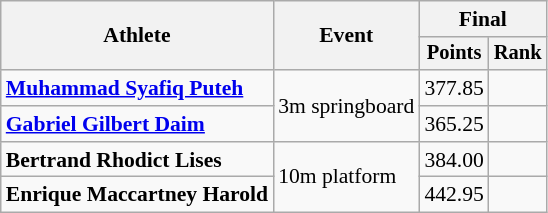<table class="wikitable" style="font-size:90%">
<tr>
<th rowspan="2">Athlete</th>
<th rowspan="2">Event</th>
<th colspan="2">Final</th>
</tr>
<tr style="font-size:95%">
<th>Points</th>
<th>Rank</th>
</tr>
<tr align="center">
<td align="left"><strong><a href='#'>Muhammad Syafiq Puteh</a></strong></td>
<td rowspan="2" align="left">3m springboard</td>
<td>377.85</td>
<td></td>
</tr>
<tr align="center">
<td align="left"><strong><a href='#'>Gabriel Gilbert Daim</a></strong></td>
<td>365.25</td>
<td></td>
</tr>
<tr align="center">
<td align="left"><strong>Bertrand Rhodict Lises</strong></td>
<td rowspan="2" align="left">10m platform</td>
<td>384.00</td>
<td></td>
</tr>
<tr align="center">
<td align="left"><strong>Enrique Maccartney Harold</strong></td>
<td>442.95</td>
<td></td>
</tr>
</table>
